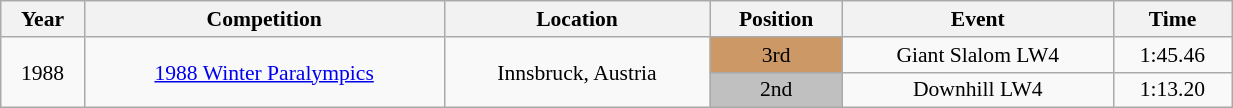<table class="wikitable" width=65% style="font-size:90%; text-align:center;">
<tr>
<th>Year</th>
<th>Competition</th>
<th>Location</th>
<th>Position</th>
<th>Event</th>
<th>Time</th>
</tr>
<tr>
<td rowspan=2>1988</td>
<td rowspan=2><a href='#'>1988 Winter Paralympics</a></td>
<td rowspan=2>Innsbruck, Austria</td>
<td bgcolor=cc9966>3rd</td>
<td>Giant Slalom LW4</td>
<td>1:45.46</td>
</tr>
<tr>
<td bgcolor=silver>2nd</td>
<td>Downhill LW4</td>
<td>1:13.20</td>
</tr>
</table>
